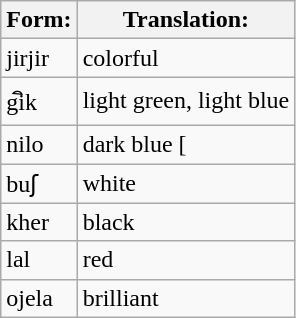<table class="wikitable">
<tr>
<th>Form:</th>
<th>Translation:</th>
</tr>
<tr>
<td>jirjir</td>
<td>colorful</td>
</tr>
<tr>
<td>giิk</td>
<td>light green, light blue</td>
</tr>
<tr>
<td>nilo</td>
<td>dark blue [<Nep. nilo]</td>
</tr>
<tr>
<td>buʃ</td>
<td>white</td>
</tr>
<tr>
<td>kher</td>
<td>black</td>
</tr>
<tr>
<td>lal</td>
<td>red</td>
</tr>
<tr>
<td>ojela</td>
<td>brilliant</td>
</tr>
</table>
